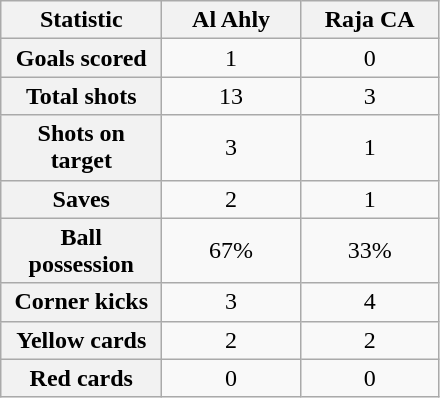<table class="wikitable plainrowheaders" style="text-align:center">
<tr>
<th scope="col" style="width:100px">Statistic</th>
<th scope="col" style="width:85px">Al Ahly</th>
<th scope="col" style="width:85px">Raja CA</th>
</tr>
<tr>
<th scope=row>Goals scored</th>
<td>1</td>
<td>0</td>
</tr>
<tr>
<th scope=row>Total shots</th>
<td>13</td>
<td>3</td>
</tr>
<tr>
<th scope=row>Shots on target</th>
<td>3</td>
<td>1</td>
</tr>
<tr>
<th scope=row>Saves</th>
<td>2</td>
<td>1</td>
</tr>
<tr>
<th scope=row>Ball possession</th>
<td>67%</td>
<td>33%</td>
</tr>
<tr>
<th scope=row>Corner kicks</th>
<td>3</td>
<td>4</td>
</tr>
<tr>
<th scope=row>Yellow cards</th>
<td>2</td>
<td>2</td>
</tr>
<tr>
<th scope=row>Red cards</th>
<td>0</td>
<td>0</td>
</tr>
</table>
